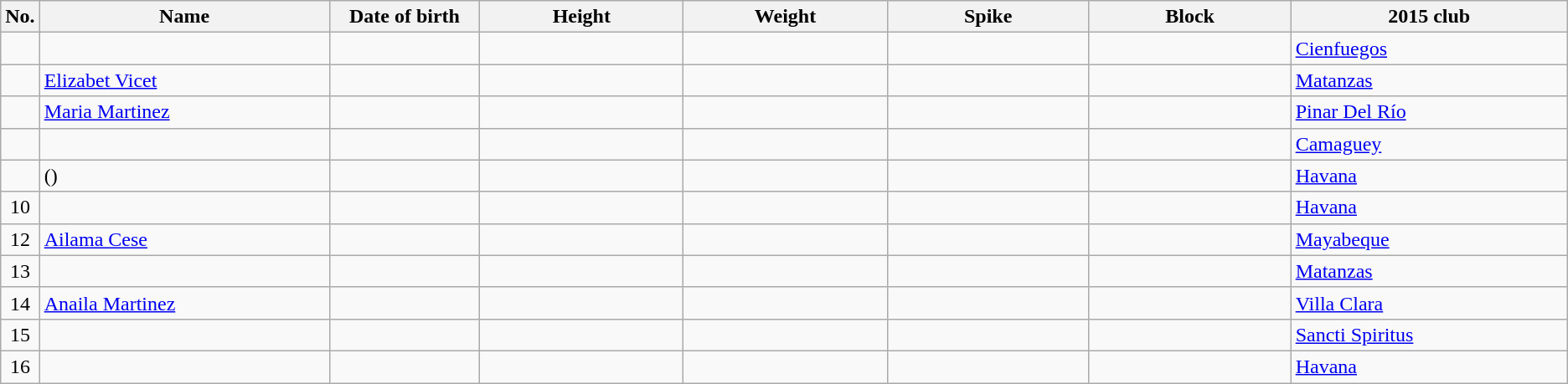<table class="wikitable sortable" style="text-align:center;">
<tr>
<th>No.</th>
<th style="width:16em">Name</th>
<th style="width:8em">Date of birth</th>
<th style="width:11em">Height</th>
<th style="width:11em">Weight</th>
<th style="width:11em">Spike</th>
<th style="width:11em">Block</th>
<th style="width:15em">2015 club</th>
</tr>
<tr>
<td></td>
<td align=left></td>
<td align=right></td>
<td></td>
<td></td>
<td></td>
<td></td>
<td align=left> <a href='#'>Cienfuegos</a></td>
</tr>
<tr>
<td></td>
<td align=left><a href='#'>Elizabet Vicet</a></td>
<td align=right></td>
<td></td>
<td></td>
<td></td>
<td></td>
<td align=left> <a href='#'>Matanzas</a></td>
</tr>
<tr>
<td></td>
<td align=left><a href='#'>Maria Martinez</a></td>
<td align=right></td>
<td></td>
<td></td>
<td></td>
<td></td>
<td align=left> <a href='#'>Pinar Del Río</a></td>
</tr>
<tr>
<td></td>
<td align=left></td>
<td align=right></td>
<td></td>
<td></td>
<td></td>
<td></td>
<td align=left> <a href='#'>Camaguey</a></td>
</tr>
<tr>
<td></td>
<td align=left> ()</td>
<td align=right></td>
<td></td>
<td></td>
<td></td>
<td></td>
<td align=left> <a href='#'>Havana</a></td>
</tr>
<tr>
<td>10</td>
<td align=left></td>
<td align=right></td>
<td></td>
<td></td>
<td></td>
<td></td>
<td align=left> <a href='#'>Havana</a></td>
</tr>
<tr>
<td>12</td>
<td align=left><a href='#'>Ailama Cese</a></td>
<td align=right></td>
<td></td>
<td></td>
<td></td>
<td></td>
<td align=left> <a href='#'>Mayabeque</a></td>
</tr>
<tr>
<td>13</td>
<td align=left></td>
<td align=right></td>
<td></td>
<td></td>
<td></td>
<td></td>
<td align=left> <a href='#'>Matanzas</a></td>
</tr>
<tr>
<td>14</td>
<td align=left><a href='#'>Anaila Martinez</a></td>
<td align=right></td>
<td></td>
<td></td>
<td></td>
<td></td>
<td align=left> <a href='#'>Villa Clara</a></td>
</tr>
<tr>
<td>15</td>
<td align=left></td>
<td align=right></td>
<td></td>
<td></td>
<td></td>
<td></td>
<td align=left> <a href='#'>Sancti Spiritus</a></td>
</tr>
<tr>
<td>16</td>
<td align=left></td>
<td align=right></td>
<td></td>
<td></td>
<td></td>
<td></td>
<td align=left> <a href='#'>Havana</a></td>
</tr>
</table>
